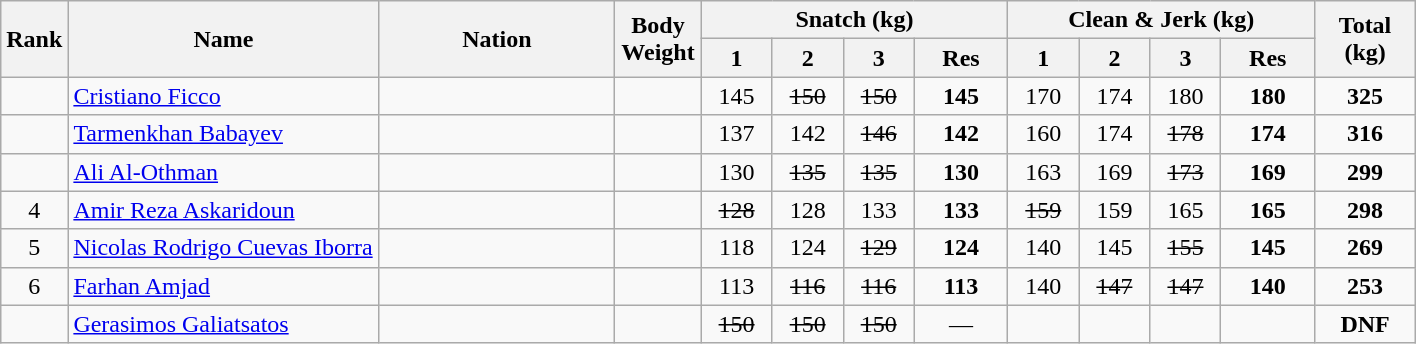<table class = "wikitable" style="text-align:center;">
<tr>
<th rowspan=2>Rank</th>
<th rowspan=2 width=200>Name</th>
<th rowspan=2 width=150>Nation</th>
<th rowspan=2 width=50>Body Weight</th>
<th colspan=4>Snatch (kg)</th>
<th colspan=4>Clean & Jerk (kg)</th>
<th rowspan=2 width=60>Total (kg)</th>
</tr>
<tr>
<th width=40>1</th>
<th width=40>2</th>
<th width=40>3</th>
<th width=55>Res</th>
<th width=40>1</th>
<th width=40>2</th>
<th width=40>3</th>
<th width=55>Res</th>
</tr>
<tr>
<td></td>
<td align=left><a href='#'>Cristiano Ficco</a></td>
<td align=left></td>
<td></td>
<td>145</td>
<td><s>150</s></td>
<td><s>150</s></td>
<td><strong>145</strong></td>
<td>170</td>
<td>174</td>
<td>180</td>
<td><strong>180</strong></td>
<td><strong>325</strong></td>
</tr>
<tr>
<td></td>
<td align=left><a href='#'>Tarmenkhan Babayev</a></td>
<td align=left></td>
<td></td>
<td>137</td>
<td>142</td>
<td><s>146</s></td>
<td><strong>142</strong></td>
<td>160</td>
<td>174</td>
<td><s>178</s></td>
<td><strong>174</strong></td>
<td><strong>316</strong></td>
</tr>
<tr>
<td></td>
<td align=left><a href='#'>Ali Al-Othman</a></td>
<td align=left></td>
<td></td>
<td>130</td>
<td><s>135</s></td>
<td><s>135</s></td>
<td><strong>130</strong></td>
<td>163</td>
<td>169</td>
<td><s>173</s></td>
<td><strong>169</strong></td>
<td><strong>299</strong></td>
</tr>
<tr>
<td>4</td>
<td align=left><a href='#'>Amir Reza Askaridoun</a></td>
<td align=left></td>
<td></td>
<td><s>128</s></td>
<td>128</td>
<td>133</td>
<td><strong>133</strong></td>
<td><s>159</s></td>
<td>159</td>
<td>165</td>
<td><strong>165</strong></td>
<td><strong>298</strong></td>
</tr>
<tr>
<td>5</td>
<td align=left><a href='#'>Nicolas Rodrigo Cuevas Iborra</a></td>
<td align=left></td>
<td></td>
<td>118</td>
<td>124</td>
<td><s>129</s></td>
<td><strong>124</strong></td>
<td>140</td>
<td>145</td>
<td><s>155</s></td>
<td><strong>145</strong></td>
<td><strong>269</strong></td>
</tr>
<tr>
<td>6</td>
<td align=left><a href='#'>Farhan Amjad</a></td>
<td align=left></td>
<td></td>
<td>113</td>
<td><s>116</s></td>
<td><s>116</s></td>
<td><strong>113</strong></td>
<td>140</td>
<td><s>147</s></td>
<td><s>147</s></td>
<td><strong>140</strong></td>
<td><strong>253</strong></td>
</tr>
<tr>
<td></td>
<td align=left><a href='#'>Gerasimos Galiatsatos</a></td>
<td align=left></td>
<td></td>
<td><s>150</s></td>
<td><s>150</s></td>
<td><s>150</s></td>
<td>—</td>
<td></td>
<td></td>
<td></td>
<td></td>
<td><strong>DNF</strong></td>
</tr>
</table>
